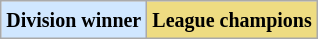<table class="wikitable" border="1">
<tr>
<td bgcolor="#D0E7FF"><small><strong>Division winner</strong> </small></td>
<td bgcolor="#EEDC82"><small><strong>League champions</strong> </small></td>
</tr>
</table>
